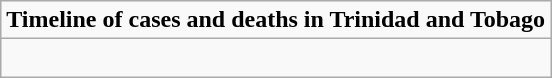<table class="wikitable mw-collapsible mw-collapsed">
<tr>
<td><strong>Timeline of cases and deaths in Trinidad and Tobago</strong></td>
</tr>
<tr>
<td><br>
</td>
</tr>
</table>
